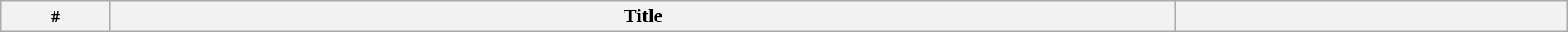<table class="wikitable plainrowheaders" style="width:100%;">
<tr>
<th width="7%"><small>#</small></th>
<th width="68%">Title</th>
<th width="25%"><br>



















</th>
</tr>
</table>
